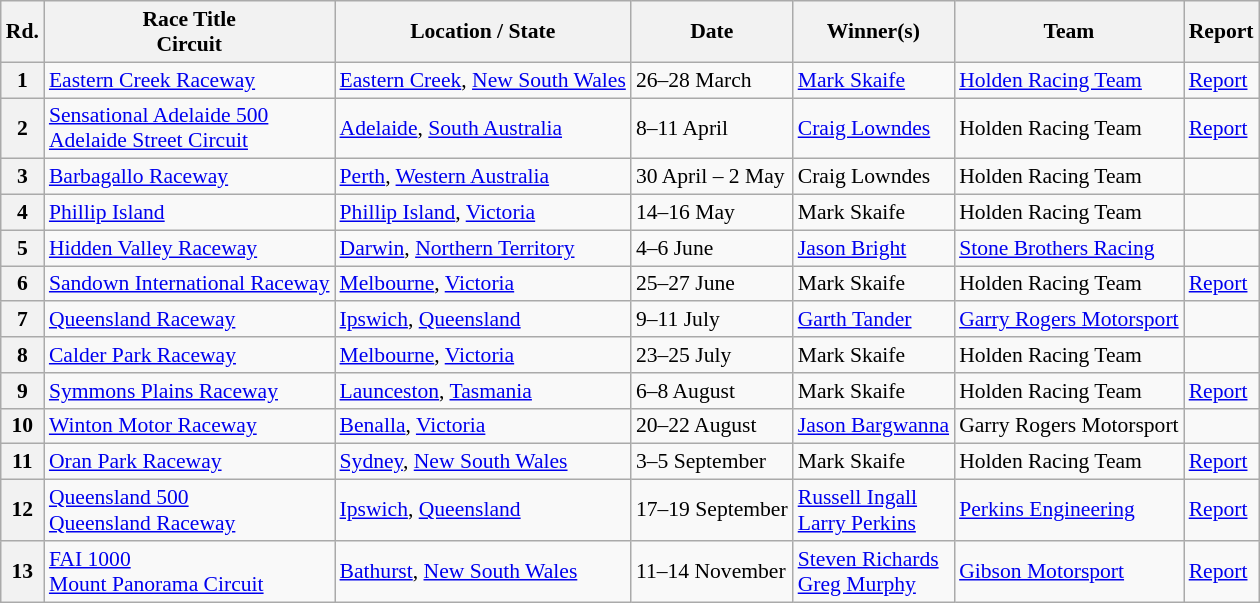<table class="wikitable" style="font-size: 90%">
<tr>
<th>Rd.</th>
<th>Race Title<br>Circuit</th>
<th>Location / State</th>
<th>Date</th>
<th>Winner(s)</th>
<th>Team</th>
<th>Report</th>
</tr>
<tr>
<th>1</th>
<td><a href='#'>Eastern Creek Raceway</a></td>
<td><a href='#'>Eastern Creek</a>, <a href='#'>New South Wales</a></td>
<td>26–28 March</td>
<td><a href='#'>Mark Skaife</a></td>
<td><a href='#'>Holden Racing Team</a></td>
<td><a href='#'>Report</a></td>
</tr>
<tr>
<th>2</th>
<td><a href='#'>Sensational Adelaide 500</a><br> <a href='#'>Adelaide Street Circuit</a></td>
<td><a href='#'>Adelaide</a>, <a href='#'>South Australia</a></td>
<td>8–11 April</td>
<td><a href='#'>Craig Lowndes</a></td>
<td>Holden Racing Team</td>
<td><a href='#'>Report</a></td>
</tr>
<tr>
<th>3</th>
<td><a href='#'>Barbagallo Raceway</a></td>
<td><a href='#'>Perth</a>, <a href='#'>Western Australia</a></td>
<td>30 April – 2 May</td>
<td>Craig Lowndes</td>
<td>Holden Racing Team</td>
<td></td>
</tr>
<tr>
<th>4</th>
<td><a href='#'>Phillip Island</a></td>
<td><a href='#'>Phillip Island</a>, <a href='#'>Victoria</a></td>
<td>14–16 May</td>
<td>Mark Skaife</td>
<td>Holden Racing Team</td>
<td></td>
</tr>
<tr>
<th>5</th>
<td><a href='#'>Hidden Valley Raceway</a></td>
<td><a href='#'>Darwin</a>, <a href='#'>Northern Territory</a></td>
<td>4–6 June</td>
<td><a href='#'>Jason Bright</a></td>
<td><a href='#'>Stone Brothers Racing</a></td>
<td></td>
</tr>
<tr>
<th>6</th>
<td><a href='#'>Sandown International Raceway</a></td>
<td><a href='#'>Melbourne</a>, <a href='#'>Victoria</a></td>
<td>25–27 June</td>
<td>Mark Skaife</td>
<td>Holden Racing Team</td>
<td><a href='#'>Report</a></td>
</tr>
<tr>
<th>7</th>
<td><a href='#'>Queensland Raceway</a></td>
<td><a href='#'>Ipswich</a>, <a href='#'>Queensland</a></td>
<td>9–11 July</td>
<td><a href='#'>Garth Tander</a></td>
<td><a href='#'>Garry Rogers Motorsport</a></td>
<td></td>
</tr>
<tr>
<th>8</th>
<td><a href='#'>Calder Park Raceway</a></td>
<td><a href='#'>Melbourne</a>, <a href='#'>Victoria</a></td>
<td>23–25 July</td>
<td>Mark Skaife</td>
<td>Holden Racing Team</td>
<td></td>
</tr>
<tr>
<th>9</th>
<td><a href='#'>Symmons Plains Raceway</a></td>
<td><a href='#'>Launceston</a>, <a href='#'>Tasmania</a></td>
<td>6–8 August</td>
<td>Mark Skaife</td>
<td>Holden Racing Team</td>
<td><a href='#'>Report</a></td>
</tr>
<tr>
<th>10</th>
<td><a href='#'>Winton Motor Raceway</a></td>
<td><a href='#'>Benalla</a>, <a href='#'>Victoria</a></td>
<td>20–22 August</td>
<td><a href='#'>Jason Bargwanna</a></td>
<td>Garry Rogers Motorsport</td>
<td></td>
</tr>
<tr>
<th>11</th>
<td><a href='#'>Oran Park Raceway</a></td>
<td><a href='#'>Sydney</a>, <a href='#'>New South Wales</a></td>
<td>3–5 September</td>
<td>Mark Skaife</td>
<td>Holden Racing Team</td>
<td><a href='#'>Report</a></td>
</tr>
<tr>
<th>12</th>
<td><a href='#'>Queensland 500</a><br> <a href='#'>Queensland Raceway</a></td>
<td><a href='#'>Ipswich</a>, <a href='#'>Queensland</a></td>
<td>17–19 September</td>
<td><a href='#'>Russell Ingall</a><br><a href='#'>Larry Perkins</a></td>
<td><a href='#'>Perkins Engineering</a></td>
<td><a href='#'>Report</a></td>
</tr>
<tr>
<th>13</th>
<td><a href='#'>FAI 1000</a><br><a href='#'>Mount Panorama Circuit</a></td>
<td><a href='#'>Bathurst</a>, <a href='#'>New South Wales</a></td>
<td>11–14 November</td>
<td><a href='#'>Steven Richards</a><br><a href='#'>Greg Murphy</a></td>
<td><a href='#'>Gibson Motorsport</a></td>
<td><a href='#'>Report</a></td>
</tr>
</table>
